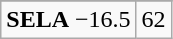<table class="wikitable">
<tr align="center">
</tr>
<tr align="center">
<td><strong>SELA</strong> −16.5</td>
<td>62</td>
</tr>
</table>
